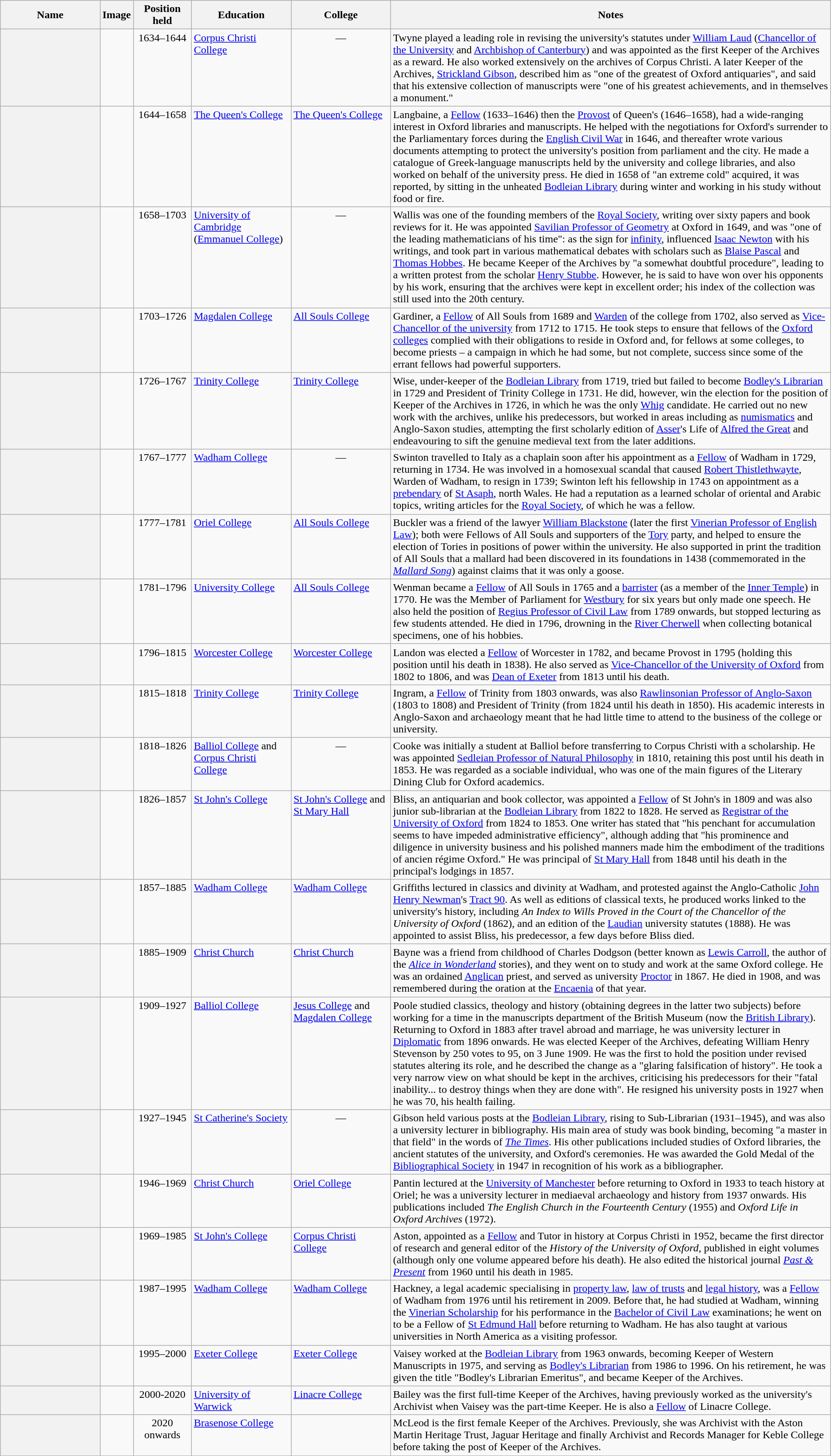<table class="wikitable sortable plainrowheaders">
<tr>
<th scope = "column" width=12%>Name</th>
<th>Image</th>
<th scope = "column" width=7%>Position held</th>
<th scope = "column" width=12%>Education</th>
<th scope = "column" width=12%>College</th>
<th scope = "column" class="unsortable">Notes</th>
</tr>
<tr valign="top">
<th scope= "row"></th>
<td></td>
<td align="center">1634–1644</td>
<td><a href='#'>Corpus Christi College</a></td>
<td align="center">—</td>
<td>Twyne played a leading role in revising the university's statutes under <a href='#'>William Laud</a> (<a href='#'>Chancellor of the University</a> and <a href='#'>Archbishop of Canterbury</a>) and was appointed as the first Keeper of the Archives as a reward. He also worked extensively on the archives of Corpus Christi. A later Keeper of the Archives, <a href='#'>Strickland Gibson</a>, described him as "one of the greatest of Oxford antiquaries", and said that his extensive collection of manuscripts were "one of his greatest achievements, and in themselves a monument."</td>
</tr>
<tr valign="top">
<th scope= "row"></th>
<td></td>
<td align="center">1644–1658</td>
<td><a href='#'>The Queen's College</a></td>
<td><a href='#'>The Queen's College</a></td>
<td>Langbaine, a <a href='#'>Fellow</a> (1633–1646) then the <a href='#'>Provost</a> of Queen's (1646–1658), had a wide-ranging interest in Oxford libraries and manuscripts. He helped with the negotiations for Oxford's surrender to the Parliamentary forces during the <a href='#'>English Civil War</a> in 1646, and thereafter wrote various documents attempting to protect the university's position from parliament and the city. He made a catalogue of Greek-language manuscripts held by the university and college libraries, and also worked on behalf of the university press. He died in 1658 of "an extreme cold" acquired, it was reported, by sitting in the unheated <a href='#'>Bodleian Library</a> during winter and working in his study without food or fire.</td>
</tr>
<tr valign="top">
<th scope= "row"></th>
<td></td>
<td align="center">1658–1703</td>
<td><a href='#'>University of Cambridge</a> (<a href='#'>Emmanuel College</a>)</td>
<td align="center">—</td>
<td>Wallis was one of the founding members of the <a href='#'>Royal Society</a>, writing over sixty papers and book reviews for it. He was appointed <a href='#'>Savilian Professor of Geometry</a> at Oxford in 1649, and was "one of the leading mathematicians of his time": as the sign for <a href='#'>infinity</a>, influenced <a href='#'>Isaac Newton</a> with his writings, and took part in various mathematical debates with scholars such as <a href='#'>Blaise Pascal</a> and <a href='#'>Thomas Hobbes</a>. He became Keeper of the Archives by "a somewhat doubtful procedure", leading to a written protest from the scholar <a href='#'>Henry Stubbe</a>. However, he is said to have won over his opponents by his work, ensuring that the archives were kept in excellent order; his index of the collection was still used into the 20th century.</td>
</tr>
<tr valign="top">
<th scope= "row"></th>
<td></td>
<td align="center">1703–1726</td>
<td><a href='#'>Magdalen College</a></td>
<td><a href='#'>All Souls College</a></td>
<td>Gardiner, a <a href='#'>Fellow</a> of All Souls from 1689 and <a href='#'>Warden</a> of the college from 1702, also served as <a href='#'>Vice-Chancellor of the university</a> from 1712 to 1715. He took steps to ensure that fellows of the <a href='#'>Oxford colleges</a> complied with their obligations to reside in Oxford and, for fellows at some colleges, to become priests – a campaign in which he had some, but not complete, success since some of the errant fellows had powerful supporters.</td>
</tr>
<tr valign="top">
<th scope= "row"></th>
<td></td>
<td align="center">1726–1767</td>
<td><a href='#'>Trinity College</a></td>
<td><a href='#'>Trinity College</a></td>
<td>Wise, under-keeper of the <a href='#'>Bodleian Library</a> from 1719, tried but failed to become <a href='#'>Bodley's Librarian</a> in 1729 and President of Trinity College in 1731.  He did, however, win the election for the position of Keeper of the Archives in 1726, in which he was the only <a href='#'>Whig</a> candidate.  He carried out no new work with the archives, unlike his predecessors, but worked in areas including as <a href='#'>numismatics</a> and Anglo-Saxon studies, attempting the first scholarly edition of <a href='#'>Asser</a>'s Life of <a href='#'>Alfred the Great</a> and endeavouring to sift the genuine medieval text from the later additions.</td>
</tr>
<tr valign="top">
<th scope= "row"></th>
<td></td>
<td align="center">1767–1777</td>
<td><a href='#'>Wadham College</a></td>
<td align="center">—</td>
<td>Swinton travelled to Italy as a chaplain soon after his appointment as a <a href='#'>Fellow</a> of Wadham in 1729, returning in 1734. He was involved in a homosexual scandal that caused <a href='#'>Robert Thistlethwayte</a>, Warden of Wadham, to resign in 1739; Swinton left his fellowship in 1743 on appointment as a <a href='#'>prebendary</a> of <a href='#'>St Asaph</a>, north Wales. He had a reputation as a learned scholar of oriental and Arabic topics, writing articles for the <a href='#'>Royal Society</a>, of which he was a fellow.</td>
</tr>
<tr valign="top">
<th scope= "row"></th>
<td></td>
<td align="center">1777–1781</td>
<td><a href='#'>Oriel College</a></td>
<td><a href='#'>All Souls College</a></td>
<td>Buckler was a friend of the lawyer <a href='#'>William Blackstone</a> (later the first <a href='#'>Vinerian Professor of English Law</a>); both were Fellows of All Souls and supporters of the <a href='#'>Tory</a> party, and helped to ensure the election of Tories in positions of power within the university. He also supported in print the tradition of All Souls that a mallard had been discovered in its foundations in 1438 (commemorated in the <em><a href='#'>Mallard Song</a></em>) against claims that it was only a goose.</td>
</tr>
<tr valign="top">
<th scope= "row"></th>
<td></td>
<td align="center">1781–1796</td>
<td><a href='#'>University College</a></td>
<td><a href='#'>All Souls College</a></td>
<td>Wenman became a <a href='#'>Fellow</a> of All Souls in 1765 and a <a href='#'>barrister</a> (as a member of the <a href='#'>Inner Temple</a>) in 1770. He was the Member of Parliament for <a href='#'>Westbury</a> for six years but only made one speech. He also held the position of <a href='#'>Regius Professor of Civil Law</a> from 1789 onwards, but stopped lecturing as few students attended.  He died in 1796, drowning in the <a href='#'>River Cherwell</a> when collecting botanical specimens, one of his hobbies.</td>
</tr>
<tr valign="top">
<th scope= "row"></th>
<td></td>
<td align="center">1796–1815</td>
<td><a href='#'>Worcester College</a></td>
<td><a href='#'>Worcester College</a></td>
<td>Landon was elected a <a href='#'>Fellow</a> of Worcester in 1782, and became Provost in 1795 (holding this position until his death in 1838). He also served as <a href='#'>Vice-Chancellor of the University of Oxford</a> from 1802 to 1806, and was <a href='#'>Dean of Exeter</a> from 1813 until his death.</td>
</tr>
<tr valign="top">
<th scope= "row"></th>
<td></td>
<td align="center">1815–1818</td>
<td><a href='#'>Trinity College</a></td>
<td><a href='#'>Trinity College</a></td>
<td>Ingram, a <a href='#'>Fellow</a> of Trinity from 1803 onwards, was also <a href='#'>Rawlinsonian Professor of Anglo-Saxon</a> (1803 to 1808) and President of Trinity (from 1824 until his death in 1850). His academic interests in Anglo-Saxon and archaeology meant that he had little time to attend to the business of the college or university.</td>
</tr>
<tr valign="top">
<th scope= "row"></th>
<td></td>
<td align="center">1818–1826</td>
<td><a href='#'>Balliol College</a> and <a href='#'>Corpus Christi College</a></td>
<td align="center">—</td>
<td>Cooke was initially a student at Balliol before transferring to Corpus Christi with a scholarship. He was appointed <a href='#'>Sedleian Professor of Natural Philosophy</a> in 1810, retaining this post until his death in 1853. He was regarded as a sociable individual, who was one of the main figures of the Literary Dining Club for Oxford academics.</td>
</tr>
<tr valign="top">
<th scope= "row"></th>
<td></td>
<td align="center">1826–1857</td>
<td><a href='#'>St John's College</a></td>
<td><a href='#'>St John's College</a> and <a href='#'>St Mary Hall</a></td>
<td>Bliss, an antiquarian and book collector, was appointed a <a href='#'>Fellow</a> of St John's in 1809 and was also junior sub-librarian at the <a href='#'>Bodleian Library</a> from 1822 to 1828. He served as <a href='#'>Registrar of the University of Oxford</a> from 1824 to 1853. One writer has stated that "his penchant for accumulation seems to have impeded administrative efficiency", although adding that "his prominence and diligence in university business and his polished manners made him the embodiment of the traditions of ancien régime Oxford." He was principal of <a href='#'>St Mary Hall</a> from 1848 until his death in the principal's lodgings in 1857.</td>
</tr>
<tr valign="top">
<th scope= "row"></th>
<td></td>
<td align="center">1857–1885</td>
<td><a href='#'>Wadham College</a></td>
<td><a href='#'>Wadham College</a></td>
<td>Griffiths lectured in classics and divinity at Wadham, and protested against the Anglo-Catholic <a href='#'>John Henry Newman</a>'s <a href='#'>Tract 90</a>. As well as editions of classical texts, he produced works linked to the university's history, including <em>An Index to Wills Proved in the Court of the Chancellor of the University of Oxford</em> (1862), and an edition of the <a href='#'>Laudian</a> university statutes (1888). He was appointed to assist Bliss, his predecessor, a few days before Bliss died.</td>
</tr>
<tr valign="top">
<th scope= "row"></th>
<td></td>
<td align="center">1885–1909</td>
<td><a href='#'>Christ Church</a></td>
<td><a href='#'>Christ Church</a></td>
<td>Bayne was a friend from childhood of Charles Dodgson (better known as <a href='#'>Lewis Carroll</a>, the author of the <em><a href='#'>Alice in Wonderland</a></em> stories), and they went on to study and work at the same Oxford college. He was an ordained <a href='#'>Anglican</a> priest, and served as university <a href='#'>Proctor</a> in 1867. He died in 1908, and was remembered during the oration at the <a href='#'>Encaenia</a> of that year.</td>
</tr>
<tr valign="top">
<th scope= "row"></th>
<td></td>
<td align="center">1909–1927</td>
<td><a href='#'>Balliol College</a></td>
<td><a href='#'>Jesus College</a> and <a href='#'>Magdalen College</a></td>
<td>Poole studied classics, theology and history (obtaining degrees in the latter two subjects) before working for a time in the manuscripts department of the British Museum (now the <a href='#'>British Library</a>). Returning to Oxford in 1883 after travel abroad and marriage, he was university lecturer in <a href='#'>Diplomatic</a> from 1896 onwards. He was elected Keeper of the Archives, defeating William Henry Stevenson by 250 votes to 95, on 3 June 1909. He was the first to hold the position under revised statutes altering its role, and he described the change as a "glaring falsification of history". He took a very narrow view on what should be kept in the archives, criticising his predecessors for their "fatal inability... to destroy things when they are done with". He resigned his university posts in 1927 when he was 70, his health failing.</td>
</tr>
<tr valign="top">
<th scope= "row"></th>
<td></td>
<td align="center">1927–1945</td>
<td><a href='#'>St Catherine's Society</a></td>
<td align="center">—</td>
<td>Gibson held various posts at the <a href='#'>Bodleian Library</a>, rising to Sub-Librarian (1931–1945), and was also a university lecturer in bibliography. His main area of study was book binding, becoming "a master in that field" in the words of <em><a href='#'>The Times</a></em>. His other publications included studies of Oxford libraries, the ancient statutes of the university, and Oxford's ceremonies. He was awarded the Gold Medal of the <a href='#'>Bibliographical Society</a> in 1947 in recognition of his work as a bibliographer.</td>
</tr>
<tr valign="top">
<th scope= "row"></th>
<td></td>
<td align="center">1946–1969</td>
<td><a href='#'>Christ Church</a></td>
<td><a href='#'>Oriel College</a></td>
<td>Pantin lectured at the <a href='#'>University of Manchester</a> before returning to Oxford in 1933 to teach history at Oriel; he was a university lecturer in mediaeval archaeology and history from 1937 onwards. His publications included <em>The English Church in the Fourteenth Century</em> (1955) and <em>Oxford Life in Oxford Archives</em> (1972).</td>
</tr>
<tr valign="top">
<th scope= "row"></th>
<td></td>
<td align="center">1969–1985</td>
<td><a href='#'>St John's College</a></td>
<td><a href='#'>Corpus Christi College</a></td>
<td>Aston, appointed as a <a href='#'>Fellow</a> and Tutor in history at Corpus Christi in 1952, became the first director of research and general editor of the <em>History of the University of Oxford</em>, published in eight volumes (although only one volume appeared before his death). He also edited the historical journal <em><a href='#'>Past & Present</a></em> from 1960 until his death in 1985.</td>
</tr>
<tr valign="top">
<th scope= "row"></th>
<td></td>
<td align="center">1987–1995</td>
<td><a href='#'>Wadham College</a></td>
<td><a href='#'>Wadham College</a></td>
<td>Hackney, a legal academic specialising in <a href='#'>property law</a>, <a href='#'>law of trusts</a> and <a href='#'>legal history</a>, was a <a href='#'>Fellow</a> of Wadham from 1976 until his retirement in 2009. Before that, he had studied at Wadham, winning the <a href='#'>Vinerian Scholarship</a> for his performance in the <a href='#'>Bachelor of Civil Law</a> examinations; he went on to be a Fellow of <a href='#'>St Edmund Hall</a> before returning to Wadham. He has also taught at various universities in North America as a visiting professor.</td>
</tr>
<tr valign="top">
<th scope= "row"></th>
<td></td>
<td align="center">1995–2000</td>
<td><a href='#'>Exeter College</a></td>
<td><a href='#'>Exeter College</a></td>
<td>Vaisey worked at the <a href='#'>Bodleian Library</a> from 1963 onwards, becoming Keeper of Western Manuscripts in 1975, and serving as <a href='#'>Bodley's Librarian</a> from 1986 to 1996.  On his retirement, he was given the title "Bodley's Librarian Emeritus", and became Keeper of the Archives.</td>
</tr>
<tr valign="top">
<th scope= "row"></th>
<td></td>
<td align="center">2000-2020</td>
<td><a href='#'>University of Warwick</a></td>
<td><a href='#'>Linacre College</a></td>
<td>Bailey was the first full-time Keeper of the Archives, having previously worked as the university's Archivist when Vaisey was the part-time Keeper. He is also a <a href='#'>Fellow</a> of Linacre College.</td>
</tr>
<tr valign="top">
<th scope= "row"></th>
<td></td>
<td align="center">2020 onwards</td>
<td><a href='#'>Brasenose College</a></td>
<td></td>
<td>McLeod is the first female Keeper of the Archives. Previously, she was Archivist with the Aston Martin Heritage Trust, Jaguar Heritage and finally Archivist and Records Manager for Keble College before taking the post of Keeper of the Archives.</td>
</tr>
</table>
